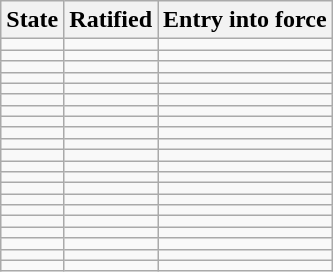<table class="wikitable sortable">
<tr>
<th>State</th>
<th>Ratified</th>
<th>Entry into force</th>
</tr>
<tr>
<td></td>
<td></td>
<td></td>
</tr>
<tr>
<td></td>
<td></td>
<td></td>
</tr>
<tr>
<td></td>
<td></td>
<td></td>
</tr>
<tr>
<td></td>
<td></td>
<td></td>
</tr>
<tr>
<td></td>
<td></td>
<td></td>
</tr>
<tr>
<td></td>
<td></td>
<td><em></em></td>
</tr>
<tr>
<td></td>
<td></td>
<td></td>
</tr>
<tr>
<td></td>
<td></td>
<td></td>
</tr>
<tr>
<td></td>
<td></td>
<td></td>
</tr>
<tr>
<td></td>
<td></td>
<td></td>
</tr>
<tr>
<td></td>
<td></td>
<td></td>
</tr>
<tr>
<td></td>
<td></td>
<td></td>
</tr>
<tr>
<td></td>
<td></td>
<td></td>
</tr>
<tr>
<td></td>
<td></td>
<td></td>
</tr>
<tr>
<td></td>
<td></td>
<td></td>
</tr>
<tr>
<td></td>
<td></td>
<td></td>
</tr>
<tr>
<td></td>
<td></td>
<td></td>
</tr>
<tr>
<td></td>
<td></td>
<td></td>
</tr>
<tr>
<td></td>
<td></td>
<td></td>
</tr>
<tr>
<td></td>
<td></td>
<td></td>
</tr>
<tr>
<td></td>
<td></td>
<td></td>
</tr>
</table>
